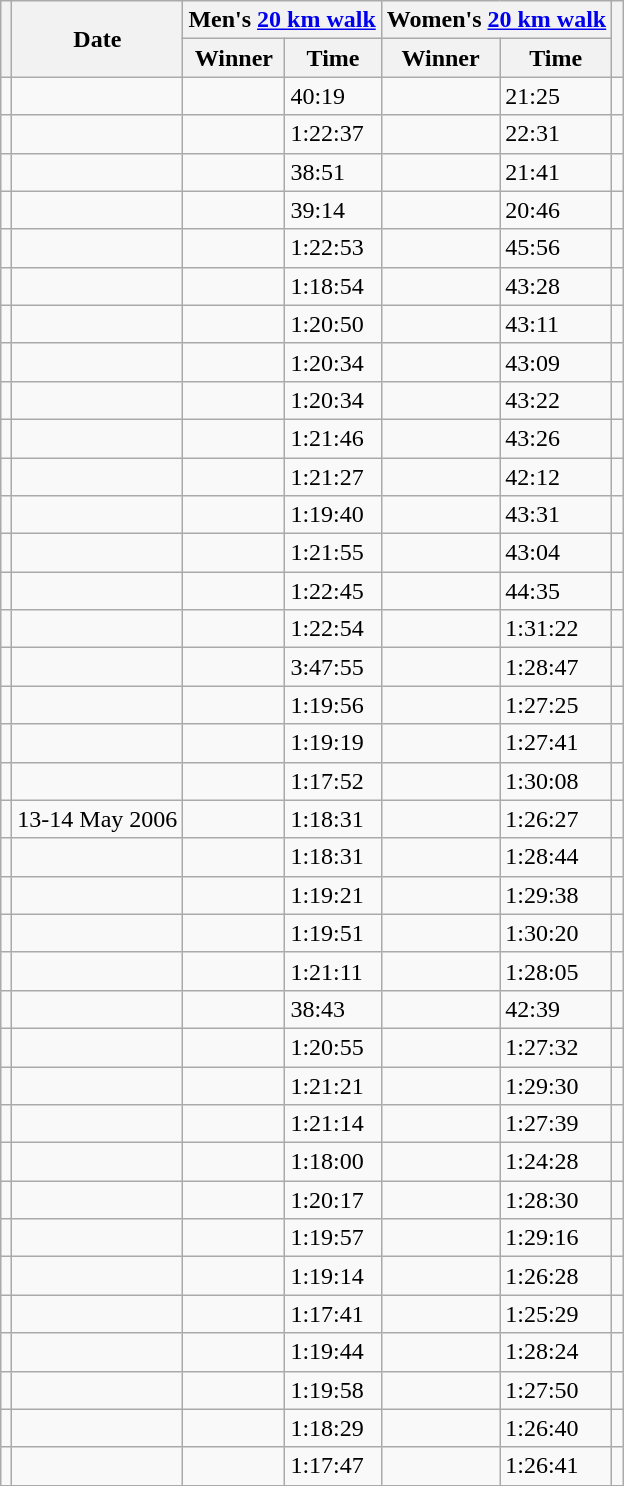<table class="wikitable mw-datatable sortable">
<tr>
<th rowspan=2></th>
<th rowspan=2>Date</th>
<th colspan=2>Men's <a href='#'>20 km walk</a></th>
<th colspan=2>Women's <a href='#'>20 km walk</a></th>
<th rowspan=2 class="unsortable"></th>
</tr>
<tr>
<th>Winner</th>
<th>Time</th>
<th>Winner</th>
<th>Time</th>
</tr>
<tr>
<td></td>
<td></td>
<td></td>
<td>40:19 </td>
<td></td>
<td>21:25 </td>
<td></td>
</tr>
<tr>
<td></td>
<td></td>
<td></td>
<td>1:22:37</td>
<td></td>
<td>22:31 </td>
<td></td>
</tr>
<tr>
<td></td>
<td></td>
<td></td>
<td>38:51 </td>
<td></td>
<td>21:41 </td>
<td></td>
</tr>
<tr>
<td></td>
<td></td>
<td></td>
<td>39:14 </td>
<td></td>
<td>20:46 </td>
<td></td>
</tr>
<tr>
<td></td>
<td></td>
<td></td>
<td>1:22:53</td>
<td></td>
<td>45:56 </td>
<td></td>
</tr>
<tr>
<td></td>
<td></td>
<td></td>
<td>1:18:54</td>
<td></td>
<td>43:28 </td>
<td></td>
</tr>
<tr>
<td></td>
<td></td>
<td></td>
<td>1:20:50</td>
<td></td>
<td>43:11 </td>
<td></td>
</tr>
<tr>
<td></td>
<td></td>
<td></td>
<td>1:20:34</td>
<td></td>
<td>43:09 </td>
<td></td>
</tr>
<tr>
<td></td>
<td></td>
<td></td>
<td>1:20:34</td>
<td></td>
<td>43:22 </td>
<td></td>
</tr>
<tr>
<td><a href='#'></a></td>
<td></td>
<td></td>
<td>1:21:46</td>
<td></td>
<td>43:26 </td>
<td></td>
</tr>
<tr>
<td></td>
<td></td>
<td></td>
<td>1:21:27</td>
<td></td>
<td>42:12 </td>
<td></td>
</tr>
<tr>
<td></td>
<td></td>
<td></td>
<td>1:19:40</td>
<td></td>
<td>43:31 </td>
<td></td>
</tr>
<tr>
<td></td>
<td></td>
<td></td>
<td>1:21:55</td>
<td></td>
<td>43:04 </td>
<td></td>
</tr>
<tr>
<td></td>
<td></td>
<td></td>
<td>1:22:45</td>
<td></td>
<td>44:35 </td>
<td></td>
</tr>
<tr>
<td></td>
<td></td>
<td></td>
<td>1:22:54</td>
<td></td>
<td>1:31:22</td>
<td></td>
</tr>
<tr>
<td></td>
<td></td>
<td></td>
<td>3:47:55 </td>
<td></td>
<td>1:28:47</td>
<td></td>
</tr>
<tr>
<td></td>
<td></td>
<td></td>
<td>1:19:56</td>
<td></td>
<td>1:27:25</td>
<td></td>
</tr>
<tr>
<td></td>
<td></td>
<td></td>
<td>1:19:19</td>
<td></td>
<td>1:27:41</td>
<td></td>
</tr>
<tr>
<td></td>
<td></td>
<td></td>
<td>1:17:52</td>
<td></td>
<td>1:30:08</td>
<td></td>
</tr>
<tr>
<td><a href='#'></a></td>
<td>13-14 May 2006</td>
<td></td>
<td>1:18:31</td>
<td></td>
<td>1:26:27</td>
<td></td>
</tr>
<tr>
<td></td>
<td></td>
<td></td>
<td>1:18:31</td>
<td></td>
<td>1:28:44</td>
<td></td>
</tr>
<tr>
<td></td>
<td></td>
<td></td>
<td>1:19:21</td>
<td></td>
<td>1:29:38</td>
<td></td>
</tr>
<tr>
<td></td>
<td></td>
<td></td>
<td>1:19:51</td>
<td></td>
<td>1:30:20</td>
<td></td>
</tr>
<tr>
<td></td>
<td></td>
<td></td>
<td>1:21:11</td>
<td></td>
<td>1:28:05</td>
<td></td>
</tr>
<tr>
<td></td>
<td></td>
<td></td>
<td>38:43 </td>
<td></td>
<td>42:39 </td>
<td></td>
</tr>
<tr>
<td></td>
<td></td>
<td></td>
<td>1:20:55</td>
<td></td>
<td>1:27:32</td>
<td></td>
</tr>
<tr>
<td></td>
<td></td>
<td></td>
<td>1:21:21</td>
<td></td>
<td>1:29:30</td>
<td></td>
</tr>
<tr>
<td></td>
<td></td>
<td></td>
<td>1:21:14</td>
<td></td>
<td>1:27:39</td>
<td></td>
</tr>
<tr>
<td></td>
<td></td>
<td></td>
<td>1:18:00</td>
<td></td>
<td>1:24:28 <strong></strong></td>
<td></td>
</tr>
<tr>
<td></td>
<td></td>
<td></td>
<td>1:20:17</td>
<td></td>
<td>1:28:30</td>
<td></td>
</tr>
<tr>
<td></td>
<td></td>
<td></td>
<td>1:19:57</td>
<td></td>
<td>1:29:16</td>
<td></td>
</tr>
<tr>
<td></td>
<td></td>
<td></td>
<td>1:19:14</td>
<td></td>
<td>1:26:28</td>
<td></td>
</tr>
<tr>
<td></td>
<td></td>
<td></td>
<td>1:17:41</td>
<td></td>
<td>1:25:29 <strong></strong></td>
<td></td>
</tr>
<tr>
<td></td>
<td></td>
<td></td>
<td>1:19:44</td>
<td></td>
<td>1:28:24</td>
<td></td>
</tr>
<tr>
<td></td>
<td></td>
<td></td>
<td>1:19:58</td>
<td></td>
<td>1:27:50</td>
<td></td>
</tr>
<tr>
<td></td>
<td></td>
<td></td>
<td>1:18:29</td>
<td></td>
<td>1:26:40</td>
<td></td>
</tr>
<tr>
<td></td>
<td></td>
<td></td>
<td>1:17:47</td>
<td></td>
<td>1:26:41</td>
<td></td>
</tr>
</table>
